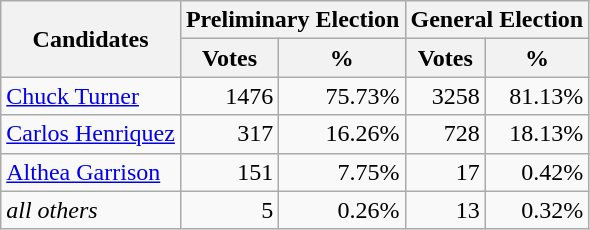<table class=wikitable>
<tr>
<th colspan=1 rowspan=2><strong>Candidates</strong></th>
<th colspan=2><strong>Preliminary Election</strong></th>
<th colspan=2><strong>General Election</strong></th>
</tr>
<tr>
<th>Votes</th>
<th>%</th>
<th>Votes</th>
<th>%</th>
</tr>
<tr>
<td><a href='#'>Chuck Turner</a></td>
<td align="right">1476</td>
<td align="right">75.73%</td>
<td align="right">3258</td>
<td align="right">81.13%</td>
</tr>
<tr>
<td><a href='#'>Carlos Henriquez</a></td>
<td align="right">317</td>
<td align="right">16.26%</td>
<td align="right">728</td>
<td align="right">18.13%</td>
</tr>
<tr>
<td><a href='#'>Althea Garrison</a></td>
<td align="right">151</td>
<td align="right">7.75%</td>
<td align="right">17</td>
<td align="right">0.42%</td>
</tr>
<tr>
<td><em>all others</em></td>
<td align="right">5</td>
<td align="right">0.26%</td>
<td align="right">13</td>
<td align="right">0.32%</td>
</tr>
</table>
